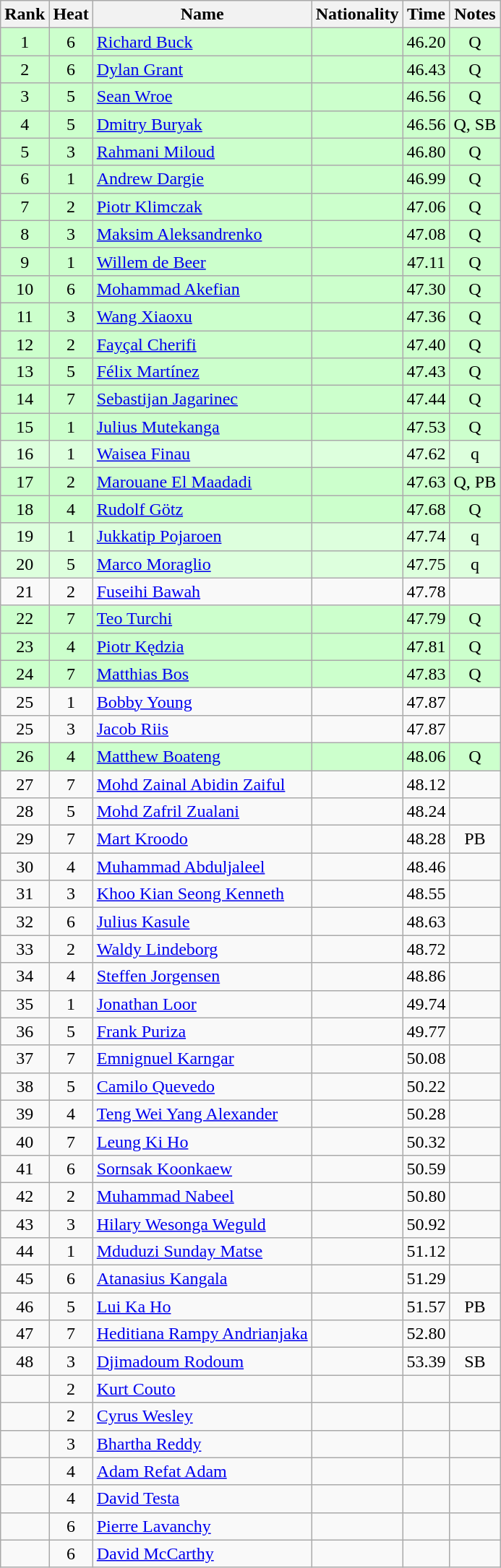<table class="wikitable sortable" style="text-align:center">
<tr>
<th>Rank</th>
<th>Heat</th>
<th>Name</th>
<th>Nationality</th>
<th>Time</th>
<th>Notes</th>
</tr>
<tr bgcolor=ccffcc>
<td>1</td>
<td>6</td>
<td align=left><a href='#'>Richard Buck</a></td>
<td align=left></td>
<td>46.20</td>
<td>Q</td>
</tr>
<tr bgcolor=ccffcc>
<td>2</td>
<td>6</td>
<td align=left><a href='#'>Dylan Grant</a></td>
<td align=left></td>
<td>46.43</td>
<td>Q</td>
</tr>
<tr bgcolor=ccffcc>
<td>3</td>
<td>5</td>
<td align=left><a href='#'>Sean Wroe</a></td>
<td align=left></td>
<td>46.56</td>
<td>Q</td>
</tr>
<tr bgcolor=ccffcc>
<td>4</td>
<td>5</td>
<td align=left><a href='#'>Dmitry Buryak</a></td>
<td align=left></td>
<td>46.56</td>
<td>Q, SB</td>
</tr>
<tr bgcolor=ccffcc>
<td>5</td>
<td>3</td>
<td align=left><a href='#'>Rahmani Miloud</a></td>
<td align=left></td>
<td>46.80</td>
<td>Q</td>
</tr>
<tr bgcolor=ccffcc>
<td>6</td>
<td>1</td>
<td align=left><a href='#'>Andrew Dargie</a></td>
<td align=left></td>
<td>46.99</td>
<td>Q</td>
</tr>
<tr bgcolor=ccffcc>
<td>7</td>
<td>2</td>
<td align=left><a href='#'>Piotr Klimczak</a></td>
<td align=left></td>
<td>47.06</td>
<td>Q</td>
</tr>
<tr bgcolor=ccffcc>
<td>8</td>
<td>3</td>
<td align=left><a href='#'>Maksim Aleksandrenko</a></td>
<td align=left></td>
<td>47.08</td>
<td>Q</td>
</tr>
<tr bgcolor=ccffcc>
<td>9</td>
<td>1</td>
<td align=left><a href='#'>Willem de Beer</a></td>
<td align=left></td>
<td>47.11</td>
<td>Q</td>
</tr>
<tr bgcolor=ccffcc>
<td>10</td>
<td>6</td>
<td align=left><a href='#'>Mohammad Akefian</a></td>
<td align=left></td>
<td>47.30</td>
<td>Q</td>
</tr>
<tr bgcolor=ccffcc>
<td>11</td>
<td>3</td>
<td align=left><a href='#'>Wang Xiaoxu</a></td>
<td align=left></td>
<td>47.36</td>
<td>Q</td>
</tr>
<tr bgcolor=ccffcc>
<td>12</td>
<td>2</td>
<td align=left><a href='#'>Fayçal Cherifi</a></td>
<td align=left></td>
<td>47.40</td>
<td>Q</td>
</tr>
<tr bgcolor=ccffcc>
<td>13</td>
<td>5</td>
<td align=left><a href='#'>Félix Martínez</a></td>
<td align=left></td>
<td>47.43</td>
<td>Q</td>
</tr>
<tr bgcolor=ccffcc>
<td>14</td>
<td>7</td>
<td align=left><a href='#'>Sebastijan Jagarinec</a></td>
<td align=left></td>
<td>47.44</td>
<td>Q</td>
</tr>
<tr bgcolor=ccffcc>
<td>15</td>
<td>1</td>
<td align=left><a href='#'>Julius Mutekanga</a></td>
<td align=left></td>
<td>47.53</td>
<td>Q</td>
</tr>
<tr bgcolor=ddffdd>
<td>16</td>
<td>1</td>
<td align=left><a href='#'>Waisea Finau</a></td>
<td align=left></td>
<td>47.62</td>
<td>q</td>
</tr>
<tr bgcolor=ccffcc>
<td>17</td>
<td>2</td>
<td align=left><a href='#'>Marouane El Maadadi</a></td>
<td align=left></td>
<td>47.63</td>
<td>Q, PB</td>
</tr>
<tr bgcolor=ccffcc>
<td>18</td>
<td>4</td>
<td align=left><a href='#'>Rudolf Götz</a></td>
<td align=left></td>
<td>47.68</td>
<td>Q</td>
</tr>
<tr bgcolor=ddffdd>
<td>19</td>
<td>1</td>
<td align=left><a href='#'>Jukkatip Pojaroen</a></td>
<td align=left></td>
<td>47.74</td>
<td>q</td>
</tr>
<tr bgcolor=ddffdd>
<td>20</td>
<td>5</td>
<td align=left><a href='#'>Marco Moraglio</a></td>
<td align=left></td>
<td>47.75</td>
<td>q</td>
</tr>
<tr>
<td>21</td>
<td>2</td>
<td align=left><a href='#'>Fuseihi Bawah</a></td>
<td align=left></td>
<td>47.78</td>
<td></td>
</tr>
<tr bgcolor=ccffcc>
<td>22</td>
<td>7</td>
<td align=left><a href='#'>Teo Turchi</a></td>
<td align=left></td>
<td>47.79</td>
<td>Q</td>
</tr>
<tr bgcolor=ccffcc>
<td>23</td>
<td>4</td>
<td align=left><a href='#'>Piotr Kędzia</a></td>
<td align=left></td>
<td>47.81</td>
<td>Q</td>
</tr>
<tr bgcolor=ccffcc>
<td>24</td>
<td>7</td>
<td align=left><a href='#'>Matthias Bos</a></td>
<td align=left></td>
<td>47.83</td>
<td>Q</td>
</tr>
<tr>
<td>25</td>
<td>1</td>
<td align=left><a href='#'>Bobby Young</a></td>
<td align=left></td>
<td>47.87</td>
<td></td>
</tr>
<tr>
<td>25</td>
<td>3</td>
<td align=left><a href='#'>Jacob Riis</a></td>
<td align=left></td>
<td>47.87</td>
<td></td>
</tr>
<tr bgcolor=ccffcc>
<td>26</td>
<td>4</td>
<td align=left><a href='#'>Matthew Boateng</a></td>
<td align=left></td>
<td>48.06</td>
<td>Q</td>
</tr>
<tr>
<td>27</td>
<td>7</td>
<td align=left><a href='#'>Mohd Zainal Abidin Zaiful</a></td>
<td align=left></td>
<td>48.12</td>
<td></td>
</tr>
<tr>
<td>28</td>
<td>5</td>
<td align=left><a href='#'>Mohd Zafril Zualani</a></td>
<td align=left></td>
<td>48.24</td>
<td></td>
</tr>
<tr>
<td>29</td>
<td>7</td>
<td align=left><a href='#'>Mart Kroodo</a></td>
<td align=left></td>
<td>48.28</td>
<td>PB</td>
</tr>
<tr>
<td>30</td>
<td>4</td>
<td align=left><a href='#'>Muhammad Abduljaleel</a></td>
<td align=left></td>
<td>48.46</td>
<td></td>
</tr>
<tr>
<td>31</td>
<td>3</td>
<td align=left><a href='#'>Khoo Kian Seong Kenneth</a></td>
<td align=left></td>
<td>48.55</td>
<td></td>
</tr>
<tr>
<td>32</td>
<td>6</td>
<td align=left><a href='#'>Julius Kasule</a></td>
<td align=left></td>
<td>48.63</td>
<td></td>
</tr>
<tr>
<td>33</td>
<td>2</td>
<td align=left><a href='#'>Waldy Lindeborg</a></td>
<td align=left></td>
<td>48.72</td>
<td></td>
</tr>
<tr>
<td>34</td>
<td>4</td>
<td align=left><a href='#'>Steffen Jorgensen</a></td>
<td align=left></td>
<td>48.86</td>
<td></td>
</tr>
<tr>
<td>35</td>
<td>1</td>
<td align=left><a href='#'>Jonathan Loor</a></td>
<td align=left></td>
<td>49.74</td>
<td></td>
</tr>
<tr>
<td>36</td>
<td>5</td>
<td align=left><a href='#'>Frank Puriza</a></td>
<td align=left></td>
<td>49.77</td>
<td></td>
</tr>
<tr>
<td>37</td>
<td>7</td>
<td align=left><a href='#'>Emnignuel Karngar</a></td>
<td align=left></td>
<td>50.08</td>
<td></td>
</tr>
<tr>
<td>38</td>
<td>5</td>
<td align=left><a href='#'>Camilo Quevedo</a></td>
<td align=left></td>
<td>50.22</td>
<td></td>
</tr>
<tr>
<td>39</td>
<td>4</td>
<td align=left><a href='#'>Teng Wei Yang Alexander</a></td>
<td align=left></td>
<td>50.28</td>
<td></td>
</tr>
<tr>
<td>40</td>
<td>7</td>
<td align=left><a href='#'>Leung Ki Ho</a></td>
<td align=left></td>
<td>50.32</td>
<td></td>
</tr>
<tr>
<td>41</td>
<td>6</td>
<td align=left><a href='#'>Sornsak Koonkaew</a></td>
<td align=left></td>
<td>50.59</td>
<td></td>
</tr>
<tr>
<td>42</td>
<td>2</td>
<td align=left><a href='#'>Muhammad Nabeel</a></td>
<td align=left></td>
<td>50.80</td>
<td></td>
</tr>
<tr>
<td>43</td>
<td>3</td>
<td align=left><a href='#'>Hilary Wesonga Weguld</a></td>
<td align=left></td>
<td>50.92</td>
<td></td>
</tr>
<tr>
<td>44</td>
<td>1</td>
<td align=left><a href='#'>Mduduzi Sunday Matse</a></td>
<td align=left></td>
<td>51.12</td>
<td></td>
</tr>
<tr>
<td>45</td>
<td>6</td>
<td align=left><a href='#'>Atanasius Kangala</a></td>
<td align=left></td>
<td>51.29</td>
<td></td>
</tr>
<tr>
<td>46</td>
<td>5</td>
<td align=left><a href='#'>Lui Ka Ho</a></td>
<td align=left></td>
<td>51.57</td>
<td>PB</td>
</tr>
<tr>
<td>47</td>
<td>7</td>
<td align=left><a href='#'>Heditiana Rampy Andrianjaka</a></td>
<td align=left></td>
<td>52.80</td>
<td></td>
</tr>
<tr>
<td>48</td>
<td>3</td>
<td align=left><a href='#'>Djimadoum Rodoum</a></td>
<td align=left></td>
<td>53.39</td>
<td>SB</td>
</tr>
<tr>
<td></td>
<td>2</td>
<td align=left><a href='#'>Kurt Couto</a></td>
<td align=left></td>
<td></td>
<td></td>
</tr>
<tr>
<td></td>
<td>2</td>
<td align=left><a href='#'>Cyrus Wesley</a></td>
<td align=left></td>
<td></td>
<td></td>
</tr>
<tr>
<td></td>
<td>3</td>
<td align=left><a href='#'>Bhartha Reddy</a></td>
<td align=left></td>
<td></td>
<td></td>
</tr>
<tr>
<td></td>
<td>4</td>
<td align=left><a href='#'>Adam Refat Adam</a></td>
<td align=left></td>
<td></td>
<td></td>
</tr>
<tr>
<td></td>
<td>4</td>
<td align=left><a href='#'>David Testa</a></td>
<td align=left></td>
<td></td>
<td></td>
</tr>
<tr>
<td></td>
<td>6</td>
<td align=left><a href='#'>Pierre Lavanchy</a></td>
<td align=left></td>
<td></td>
<td></td>
</tr>
<tr>
<td></td>
<td>6</td>
<td align=left><a href='#'>David McCarthy</a></td>
<td align=left></td>
<td></td>
<td></td>
</tr>
</table>
